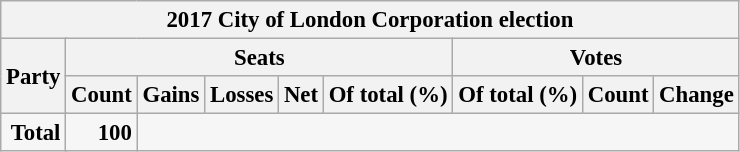<table class="wikitable" style="font-size:95%;">
<tr>
<th colspan="10"><strong>2017 City of London Corporation election</strong></th>
</tr>
<tr>
<th colspan="2" rowspan="2">Party</th>
<th colspan="5">Seats</th>
<th colspan="3">Votes</th>
</tr>
<tr>
<th>Count</th>
<th>Gains</th>
<th>Losses</th>
<th>Net</th>
<th>Of total (%)</th>
<th>Of total (%)</th>
<th>Count</th>
<th>Change<br>

</th>
</tr>
<tr style="background-color:#F6F6F6; text-align:right; font-weight:bold;">
<td colspan="2">Total</td>
<td>100</td>
<td colspan="7"></td>
</tr>
</table>
